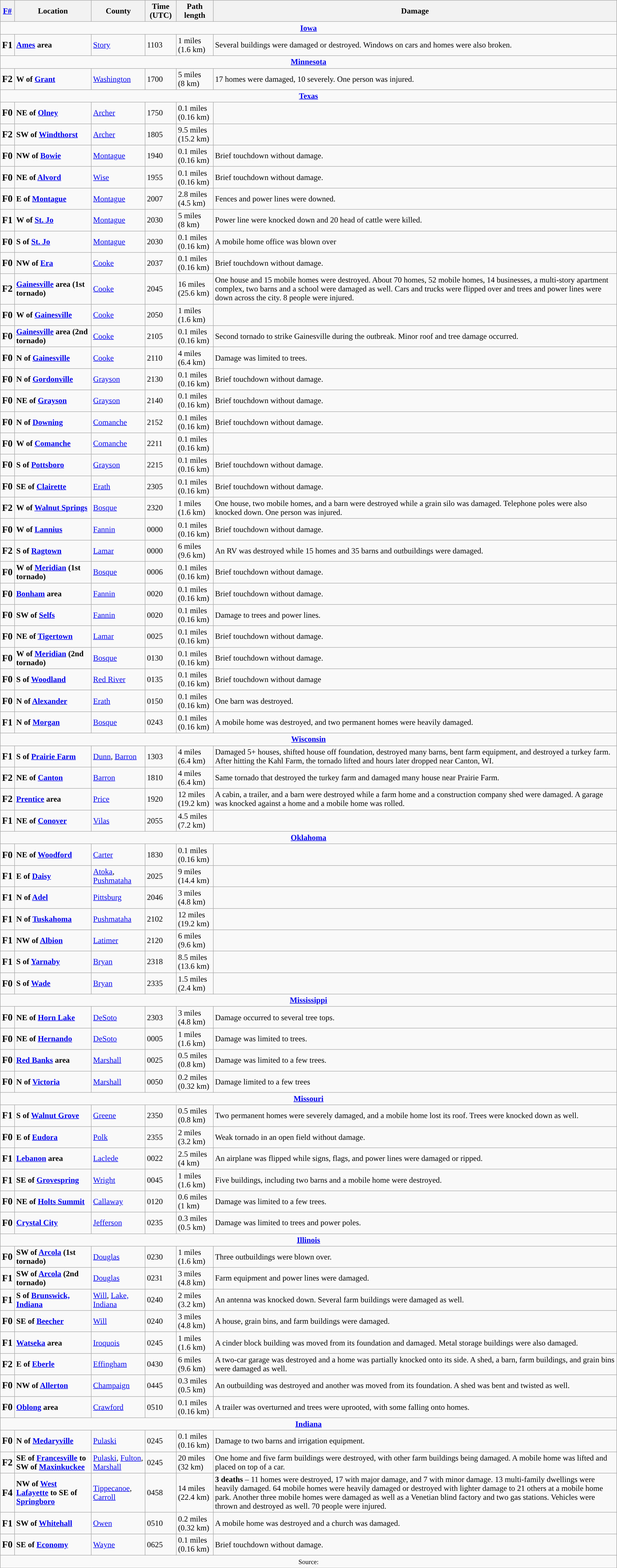<table class="wikitable">
<tr>
<th><strong><a href='#'>F#</a></strong></th>
<th><strong>Location</strong></th>
<th><strong>County</strong></th>
<th><strong>Time (UTC)</strong></th>
<th><strong>Path length</strong></th>
<th><strong>Damage</strong></th>
</tr>
<tr>
<td colspan="7" align=center><strong><a href='#'>Iowa</a></strong></td>
</tr>
<tr>
<td><big><strong>F1</strong></big></td>
<td><strong><a href='#'>Ames</a> area</strong></td>
<td><a href='#'>Story</a></td>
<td>1103</td>
<td>1 miles <br>(1.6 km)</td>
<td>Several buildings were damaged or destroyed. Windows on cars and homes were also broken.</td>
</tr>
<tr>
<td colspan="7" align=center><strong><a href='#'>Minnesota</a></strong></td>
</tr>
<tr>
<td><big><strong>F2</strong></big></td>
<td><strong>W of <a href='#'>Grant</a></strong></td>
<td><a href='#'>Washington</a></td>
<td>1700</td>
<td>5 miles <br>(8 km)</td>
<td>17 homes were damaged, 10 severely. One person was injured.</td>
</tr>
<tr>
<td colspan="7" align=center><strong><a href='#'>Texas</a></strong></td>
</tr>
<tr>
<td><big><strong>F0</strong></big></td>
<td><strong>NE of <a href='#'>Olney</a></strong></td>
<td><a href='#'>Archer</a></td>
<td>1750</td>
<td>0.1 miles <br>(0.16 km)</td>
<td></td>
</tr>
<tr>
<td><big><strong>F2</strong></big></td>
<td><strong>SW of <a href='#'>Windthorst</a></strong></td>
<td><a href='#'>Archer</a></td>
<td>1805</td>
<td>9.5 miles <br>(15.2 km)</td>
<td></td>
</tr>
<tr>
<td><big><strong>F0</strong></big></td>
<td><strong>NW of <a href='#'>Bowie</a></strong></td>
<td><a href='#'>Montague</a></td>
<td>1940</td>
<td>0.1 miles <br>(0.16 km)</td>
<td>Brief touchdown without damage.</td>
</tr>
<tr>
<td><big><strong>F0</strong></big></td>
<td><strong>NE of <a href='#'>Alvord</a></strong></td>
<td><a href='#'>Wise</a></td>
<td>1955</td>
<td>0.1 miles <br>(0.16 km)</td>
<td>Brief touchdown without damage.</td>
</tr>
<tr>
<td><big><strong>F0</strong></big></td>
<td><strong>E of <a href='#'>Montague</a></strong></td>
<td><a href='#'>Montague</a></td>
<td>2007</td>
<td>2.8 miles <br>(4.5 km)</td>
<td>Fences and power lines were downed.</td>
</tr>
<tr>
<td><big><strong>F1</strong></big></td>
<td><strong>W of <a href='#'>St. Jo</a></strong></td>
<td><a href='#'>Montague</a></td>
<td>2030</td>
<td>5 miles <br>(8 km)</td>
<td>Power line were knocked down and 20 head of cattle were killed.</td>
</tr>
<tr>
<td><big><strong>F0</strong></big></td>
<td><strong>S of <a href='#'>St. Jo</a></strong></td>
<td><a href='#'>Montague</a></td>
<td>2030</td>
<td>0.1 miles <br>(0.16 km)</td>
<td>A mobile home office was blown over</td>
</tr>
<tr>
<td><big><strong>F0</strong></big></td>
<td><strong>NW of <a href='#'>Era</a></strong></td>
<td><a href='#'>Cooke</a></td>
<td>2037</td>
<td>0.1 miles <br>(0.16 km)</td>
<td>Brief touchdown without damage.</td>
</tr>
<tr>
<td><big><strong>F2</strong></big></td>
<td><strong><a href='#'>Gainesville</a> area (1st tornado)</strong></td>
<td><a href='#'>Cooke</a></td>
<td>2045</td>
<td>16 miles <br>(25.6 km)</td>
<td>One house and 15 mobile homes were destroyed. About 70 homes, 52 mobile homes, 14 businesses, a multi-story apartment complex, two barns and a school were damaged as well. Cars and trucks were flipped over and trees and power lines were down across the city. 8 people were injured.</td>
</tr>
<tr>
<td><big><strong>F0</strong></big></td>
<td><strong>W of <a href='#'>Gainesville</a></strong></td>
<td><a href='#'>Cooke</a></td>
<td>2050</td>
<td>1 miles <br>(1.6 km)</td>
<td></td>
</tr>
<tr>
<td><big><strong>F0</strong></big></td>
<td><strong><a href='#'>Gainesville</a> area (2nd tornado)</strong></td>
<td><a href='#'>Cooke</a></td>
<td>2105</td>
<td>0.1 miles <br>(0.16 km)</td>
<td>Second tornado to strike Gainesville during the outbreak. Minor roof and tree damage occurred.</td>
</tr>
<tr>
<td><big><strong>F0</strong></big></td>
<td><strong>N of <a href='#'>Gainesville</a></strong></td>
<td><a href='#'>Cooke</a></td>
<td>2110</td>
<td>4 miles <br>(6.4 km)</td>
<td>Damage was limited to trees.</td>
</tr>
<tr>
<td><big><strong>F0</strong></big></td>
<td><strong>N of <a href='#'>Gordonville</a></strong></td>
<td><a href='#'>Grayson</a></td>
<td>2130</td>
<td>0.1 miles <br>(0.16 km)</td>
<td>Brief touchdown without damage.</td>
</tr>
<tr>
<td><big><strong>F0</strong></big></td>
<td><strong>NE of <a href='#'>Grayson</a></strong></td>
<td><a href='#'>Grayson</a></td>
<td>2140</td>
<td>0.1 miles <br>(0.16 km)</td>
<td>Brief touchdown without damage.</td>
</tr>
<tr>
<td><big><strong>F0</strong></big></td>
<td><strong>N of <a href='#'>Downing</a></strong></td>
<td><a href='#'>Comanche</a></td>
<td>2152</td>
<td>0.1 miles <br>(0.16 km)</td>
<td>Brief touchdown without damage.</td>
</tr>
<tr>
<td><big><strong>F0</strong></big></td>
<td><strong>W of <a href='#'>Comanche</a></strong></td>
<td><a href='#'>Comanche</a></td>
<td>2211</td>
<td>0.1 miles <br>(0.16 km)</td>
<td></td>
</tr>
<tr>
<td><big><strong>F0</strong></big></td>
<td><strong>S of <a href='#'>Pottsboro</a></strong></td>
<td><a href='#'>Grayson</a></td>
<td>2215</td>
<td>0.1 miles <br>(0.16 km)</td>
<td>Brief touchdown without damage.</td>
</tr>
<tr>
<td><big><strong>F0</strong></big></td>
<td><strong>SE of <a href='#'>Clairette</a></strong></td>
<td><a href='#'>Erath</a></td>
<td>2305</td>
<td>0.1 miles <br>(0.16 km)</td>
<td>Brief touchdown without damage.</td>
</tr>
<tr>
<td><big><strong>F2</strong></big></td>
<td><strong>W of <a href='#'>Walnut Springs</a></strong></td>
<td><a href='#'>Bosque</a></td>
<td>2320</td>
<td>1 miles <br>(1.6 km)</td>
<td>One house, two mobile homes, and a barn were destroyed while a grain silo was damaged. Telephone poles were also knocked down. One person was injured.</td>
</tr>
<tr>
<td><big><strong>F0</strong></big></td>
<td><strong>W of <a href='#'>Lannius</a></strong></td>
<td><a href='#'>Fannin</a></td>
<td>0000</td>
<td>0.1 miles <br>(0.16 km)</td>
<td>Brief touchdown without damage.</td>
</tr>
<tr>
<td><big><strong>F2</strong></big></td>
<td><strong>S of <a href='#'>Ragtown</a></strong></td>
<td><a href='#'>Lamar</a></td>
<td>0000</td>
<td>6 miles <br>(9.6 km)</td>
<td>An RV was destroyed while 15 homes and 35 barns and outbuildings were damaged.</td>
</tr>
<tr>
<td><big><strong>F0</strong></big></td>
<td><strong>W of <a href='#'>Meridian</a> (1st tornado)</strong></td>
<td><a href='#'>Bosque</a></td>
<td>0006</td>
<td>0.1 miles <br>(0.16 km)</td>
<td>Brief touchdown without damage.</td>
</tr>
<tr>
<td><big><strong>F0</strong></big></td>
<td><strong><a href='#'>Bonham</a> area</strong></td>
<td><a href='#'>Fannin</a></td>
<td>0020</td>
<td>0.1 miles <br>(0.16 km)</td>
<td>Brief touchdown without damage.</td>
</tr>
<tr>
<td><big><strong>F0</strong></big></td>
<td><strong>SW of <a href='#'>Selfs</a></strong></td>
<td><a href='#'>Fannin</a></td>
<td>0020</td>
<td>0.1 miles <br>(0.16 km)</td>
<td>Damage to trees and power lines.</td>
</tr>
<tr>
<td><big><strong>F0</strong></big></td>
<td><strong>NE of <a href='#'>Tigertown</a></strong></td>
<td><a href='#'>Lamar</a></td>
<td>0025</td>
<td>0.1 miles <br>(0.16 km)</td>
<td>Brief touchdown without damage.</td>
</tr>
<tr>
<td><big><strong>F0</strong></big></td>
<td><strong>W of <a href='#'>Meridian</a> (2nd tornado)</strong></td>
<td><a href='#'>Bosque</a></td>
<td>0130</td>
<td>0.1 miles <br>(0.16 km)</td>
<td>Brief touchdown without damage.</td>
</tr>
<tr>
<td><big><strong>F0</strong></big></td>
<td><strong>S of <a href='#'>Woodland</a></strong></td>
<td><a href='#'>Red River</a></td>
<td>0135</td>
<td>0.1 miles <br>(0.16 km)</td>
<td>Brief touchdown without damage</td>
</tr>
<tr>
<td><big><strong>F0</strong></big></td>
<td><strong>N of <a href='#'>Alexander</a></strong></td>
<td><a href='#'>Erath</a></td>
<td>0150</td>
<td>0.1 miles <br>(0.16 km)</td>
<td>One barn was destroyed.</td>
</tr>
<tr>
<td><big><strong>F1</strong></big></td>
<td><strong>N of <a href='#'>Morgan</a></strong></td>
<td><a href='#'>Bosque</a></td>
<td>0243</td>
<td>0.1 miles <br>(0.16 km)</td>
<td>A mobile home was destroyed, and two permanent homes were heavily damaged.</td>
</tr>
<tr>
<td colspan="7" align=center><strong><a href='#'>Wisconsin</a></strong></td>
</tr>
<tr>
<td><big><strong>F1</strong></big></td>
<td><strong>S of <a href='#'>Prairie Farm</a></strong></td>
<td><a href='#'>Dunn</a>, <a href='#'>Barron</a></td>
<td>1303</td>
<td>4 miles <br>(6.4 km)</td>
<td>Damaged 5+ houses, shifted house off foundation, destroyed many barns, bent farm equipment, and destroyed a turkey farm. After hitting the Kahl Farm, the tornado lifted and hours later dropped near Canton, WI.</td>
</tr>
<tr>
<td><big><strong>F2</strong></big></td>
<td><strong>NE of <a href='#'>Canton</a></strong></td>
<td><a href='#'>Barron</a></td>
<td>1810</td>
<td>4 miles <br>(6.4 km)</td>
<td>Same tornado that destroyed the turkey farm and damaged many house near Prairie Farm.</td>
</tr>
<tr>
<td><big><strong>F2</strong></big></td>
<td><strong><a href='#'>Prentice</a> area</strong></td>
<td><a href='#'>Price</a></td>
<td>1920</td>
<td>12 miles <br>(19.2 km)</td>
<td>A cabin, a trailer, and a barn were destroyed while a farm home and a construction company shed were damaged. A garage was knocked against a home and a mobile home was rolled.</td>
</tr>
<tr>
<td><big><strong>F1</strong></big></td>
<td><strong>NE of <a href='#'>Conover</a></strong></td>
<td><a href='#'>Vilas</a></td>
<td>2055</td>
<td>4.5 miles <br>(7.2 km)</td>
<td></td>
</tr>
<tr>
<td colspan="7" align=center><strong><a href='#'>Oklahoma</a></strong></td>
</tr>
<tr>
<td><big><strong>F0</strong></big></td>
<td><strong>NE of <a href='#'>Woodford</a></strong></td>
<td><a href='#'>Carter</a></td>
<td>1830</td>
<td>0.1 miles <br>(0.16 km)</td>
<td></td>
</tr>
<tr>
<td><big><strong>F1</strong></big></td>
<td><strong>E of <a href='#'>Daisy</a></strong></td>
<td><a href='#'>Atoka</a>, <a href='#'>Pushmataha</a></td>
<td>2025</td>
<td>9 miles <br>(14.4 km)</td>
<td></td>
</tr>
<tr>
<td><big><strong>F1</strong></big></td>
<td><strong>N of <a href='#'>Adel</a></strong></td>
<td><a href='#'>Pittsburg</a></td>
<td>2046</td>
<td>3 miles <br>(4.8 km)</td>
<td></td>
</tr>
<tr>
<td><big><strong>F1</strong></big></td>
<td><strong>N of <a href='#'>Tuskahoma</a></strong></td>
<td><a href='#'>Pushmataha</a></td>
<td>2102</td>
<td>12 miles <br>(19.2 km)</td>
<td></td>
</tr>
<tr>
<td><big><strong>F1</strong></big></td>
<td><strong>NW of <a href='#'>Albion</a></strong></td>
<td><a href='#'>Latimer</a></td>
<td>2120</td>
<td>6 miles <br>(9.6 km)</td>
<td></td>
</tr>
<tr>
<td><big><strong>F1</strong></big></td>
<td><strong>S of <a href='#'>Yarnaby</a></strong></td>
<td><a href='#'>Bryan</a></td>
<td>2318</td>
<td>8.5 miles <br>(13.6 km)</td>
<td></td>
</tr>
<tr>
<td><big><strong>F0</strong></big></td>
<td><strong>S of <a href='#'>Wade</a></strong></td>
<td><a href='#'>Bryan</a></td>
<td>2335</td>
<td>1.5 miles <br>(2.4 km)</td>
<td></td>
</tr>
<tr>
<td colspan="7" align=center><strong><a href='#'>Mississippi</a></strong></td>
</tr>
<tr>
<td><big><strong>F0</strong></big></td>
<td><strong>NE of <a href='#'>Horn Lake</a></strong></td>
<td><a href='#'>DeSoto</a></td>
<td>2303</td>
<td>3 miles <br>(4.8 km)</td>
<td>Damage occurred to several tree tops.</td>
</tr>
<tr>
<td><big><strong>F0</strong></big></td>
<td><strong>NE of <a href='#'>Hernando</a></strong></td>
<td><a href='#'>DeSoto</a></td>
<td>0005</td>
<td>1 miles <br>(1.6 km)</td>
<td>Damage was limited to trees.</td>
</tr>
<tr>
<td><big><strong>F0</strong></big></td>
<td><strong><a href='#'>Red Banks</a> area</strong></td>
<td><a href='#'>Marshall</a></td>
<td>0025</td>
<td>0.5 miles <br>(0.8 km)</td>
<td>Damage was limited to a few trees.</td>
</tr>
<tr>
<td><big><strong>F0</strong></big></td>
<td><strong>N of <a href='#'>Victoria</a></strong></td>
<td><a href='#'>Marshall</a></td>
<td>0050</td>
<td>0.2 miles <br>(0.32 km)</td>
<td>Damage limited to a few trees</td>
</tr>
<tr>
<td colspan="7" align=center><strong><a href='#'>Missouri</a></strong></td>
</tr>
<tr>
<td><big><strong>F1</strong></big></td>
<td><strong>S of <a href='#'>Walnut Grove</a></strong></td>
<td><a href='#'>Greene</a></td>
<td>2350</td>
<td>0.5 miles <br>(0.8 km)</td>
<td>Two permanent homes were severely damaged, and a mobile home lost its roof. Trees were knocked down as well.</td>
</tr>
<tr>
<td><big><strong>F0</strong></big></td>
<td><strong>E of <a href='#'>Eudora</a></strong></td>
<td><a href='#'>Polk</a></td>
<td>2355</td>
<td>2 miles <br>(3.2 km)</td>
<td>Weak tornado in an open field without damage.</td>
</tr>
<tr>
<td><big><strong>F1</strong></big></td>
<td><strong><a href='#'>Lebanon</a> area</strong></td>
<td><a href='#'>Laclede</a></td>
<td>0022</td>
<td>2.5 miles <br>(4 km)</td>
<td>An airplane was flipped while signs, flags, and power lines were damaged or ripped.</td>
</tr>
<tr>
<td><big><strong>F1</strong></big></td>
<td><strong>SE of <a href='#'>Grovespring</a></strong></td>
<td><a href='#'>Wright</a></td>
<td>0045</td>
<td>1 miles <br>(1.6 km)</td>
<td>Five buildings, including two barns and a mobile home were destroyed.</td>
</tr>
<tr>
<td><big><strong>F0</strong></big></td>
<td><strong>NE of <a href='#'>Holts Summit</a></strong></td>
<td><a href='#'>Callaway</a></td>
<td>0120</td>
<td>0.6 miles <br>(1 km)</td>
<td>Damage was limited to a few trees.</td>
</tr>
<tr>
<td><big><strong>F0</strong></big></td>
<td><strong><a href='#'>Crystal City</a></strong></td>
<td><a href='#'>Jefferson</a></td>
<td>0235</td>
<td>0.3 miles <br>(0.5 km)</td>
<td>Damage was limited to trees and power poles.</td>
</tr>
<tr>
<td colspan="7" align=center><strong><a href='#'>Illinois</a></strong></td>
</tr>
<tr>
<td><big><strong>F0</strong></big></td>
<td><strong>SW of <a href='#'>Arcola</a> (1st tornado)</strong></td>
<td><a href='#'>Douglas</a></td>
<td>0230</td>
<td>1 miles <br>(1.6 km)</td>
<td>Three outbuildings were blown over.</td>
</tr>
<tr>
<td><big><strong>F1</strong></big></td>
<td><strong>SW of <a href='#'>Arcola</a> (2nd tornado)</strong></td>
<td><a href='#'>Douglas</a></td>
<td>0231</td>
<td>3 miles <br>(4.8 km)</td>
<td>Farm equipment and power lines were damaged.</td>
</tr>
<tr>
<td><big><strong>F1</strong></big></td>
<td><strong>S of <a href='#'>Brunswick, Indiana</a></strong></td>
<td><a href='#'>Will</a>, <a href='#'>Lake, Indiana</a></td>
<td>0240</td>
<td>2 miles <br>(3.2 km)</td>
<td>An antenna was knocked down. Several farm buildings were damaged as well.</td>
</tr>
<tr>
<td><big><strong>F0</strong></big></td>
<td><strong>SE of <a href='#'>Beecher</a></strong></td>
<td><a href='#'>Will</a></td>
<td>0240</td>
<td>3 miles <br>(4.8 km)</td>
<td>A house, grain bins, and farm buildings were damaged.</td>
</tr>
<tr>
<td><big><strong>F1</strong></big></td>
<td><strong><a href='#'>Watseka</a> area</strong></td>
<td><a href='#'>Iroquois</a></td>
<td>0245</td>
<td>1 miles <br>(1.6 km)</td>
<td>A cinder block building was moved from its foundation and damaged. Metal storage buildings were also damaged.</td>
</tr>
<tr>
<td><big><strong>F2</strong></big></td>
<td><strong>E of <a href='#'>Eberle</a></strong></td>
<td><a href='#'>Effingham</a></td>
<td>0430</td>
<td>6 miles <br>(9.6 km)</td>
<td>A two-car garage was destroyed and a home was partially knocked onto its side. A shed, a barn, farm buildings, and grain bins were damaged as well.</td>
</tr>
<tr>
<td><big><strong>F0</strong></big></td>
<td><strong>NW of <a href='#'>Allerton</a></strong></td>
<td><a href='#'>Champaign</a></td>
<td>0445</td>
<td>0.3 miles <br>(0.5 km)</td>
<td>An outbuilding was destroyed and another was moved from its foundation. A shed was bent and twisted as well.</td>
</tr>
<tr>
<td><big><strong>F0</strong></big></td>
<td><strong><a href='#'>Oblong</a> area</strong></td>
<td><a href='#'>Crawford</a></td>
<td>0510</td>
<td>0.1 miles <br>(0.16 km)</td>
<td>A trailer was overturned and trees were uprooted, with some falling onto homes.</td>
</tr>
<tr>
<td colspan="7" align=center><strong><a href='#'>Indiana</a></strong></td>
</tr>
<tr>
<td><big><strong>F0</strong></big></td>
<td><strong>N of <a href='#'>Medaryville</a></strong></td>
<td><a href='#'>Pulaski</a></td>
<td>0245</td>
<td>0.1 miles <br>(0.16 km)</td>
<td>Damage to two barns and irrigation equipment.</td>
</tr>
<tr>
<td><big><strong>F2</strong></big></td>
<td><strong>SE of <a href='#'>Francesville</a> to SW of <a href='#'>Maxinkuckee</a></strong></td>
<td><a href='#'>Pulaski</a>, <a href='#'>Fulton</a>, <a href='#'>Marshall</a></td>
<td>0245</td>
<td>20 miles <br>(32 km)</td>
<td>One home and five farm buildings were destroyed, with other farm buildings being damaged. A mobile home was lifted and placed on top of a car.</td>
</tr>
<tr>
<td><big><strong>F4</strong></big></td>
<td><strong>NW of <a href='#'>West Lafayette</a> to SE of <a href='#'>Springboro</a></strong></td>
<td><a href='#'>Tippecanoe</a>, <a href='#'>Carroll</a></td>
<td>0458</td>
<td>14 miles <br>(22.4 km)</td>
<td><strong>3 deaths</strong> – 11 homes were destroyed, 17 with major damage, and 7 with minor damage. 13 multi-family dwellings were heavily damaged. 64 mobile homes were heavily damaged or destroyed with lighter damage to 21 others at a mobile home park. Another three mobile homes were damaged as well as a Venetian blind factory and two gas stations. Vehicles were thrown and destroyed as well. 70 people were injured.</td>
</tr>
<tr>
<td><big><strong>F1</strong></big></td>
<td><strong>SW of <a href='#'>Whitehall</a></strong></td>
<td><a href='#'>Owen</a></td>
<td>0510</td>
<td>0.2 miles <br>(0.32 km)</td>
<td>A mobile home was destroyed and a church was damaged.</td>
</tr>
<tr>
<td><big><strong>F0</strong></big></td>
<td><strong>SE of <a href='#'>Economy</a></strong></td>
<td><a href='#'>Wayne</a></td>
<td>0625</td>
<td>0.1 miles <br>(0.16 km)</td>
<td>Brief touchdown without damage.</td>
</tr>
<tr>
<td colspan="7" align=center><small>Source: </small></td>
</tr>
<tr>
</tr>
</table>
